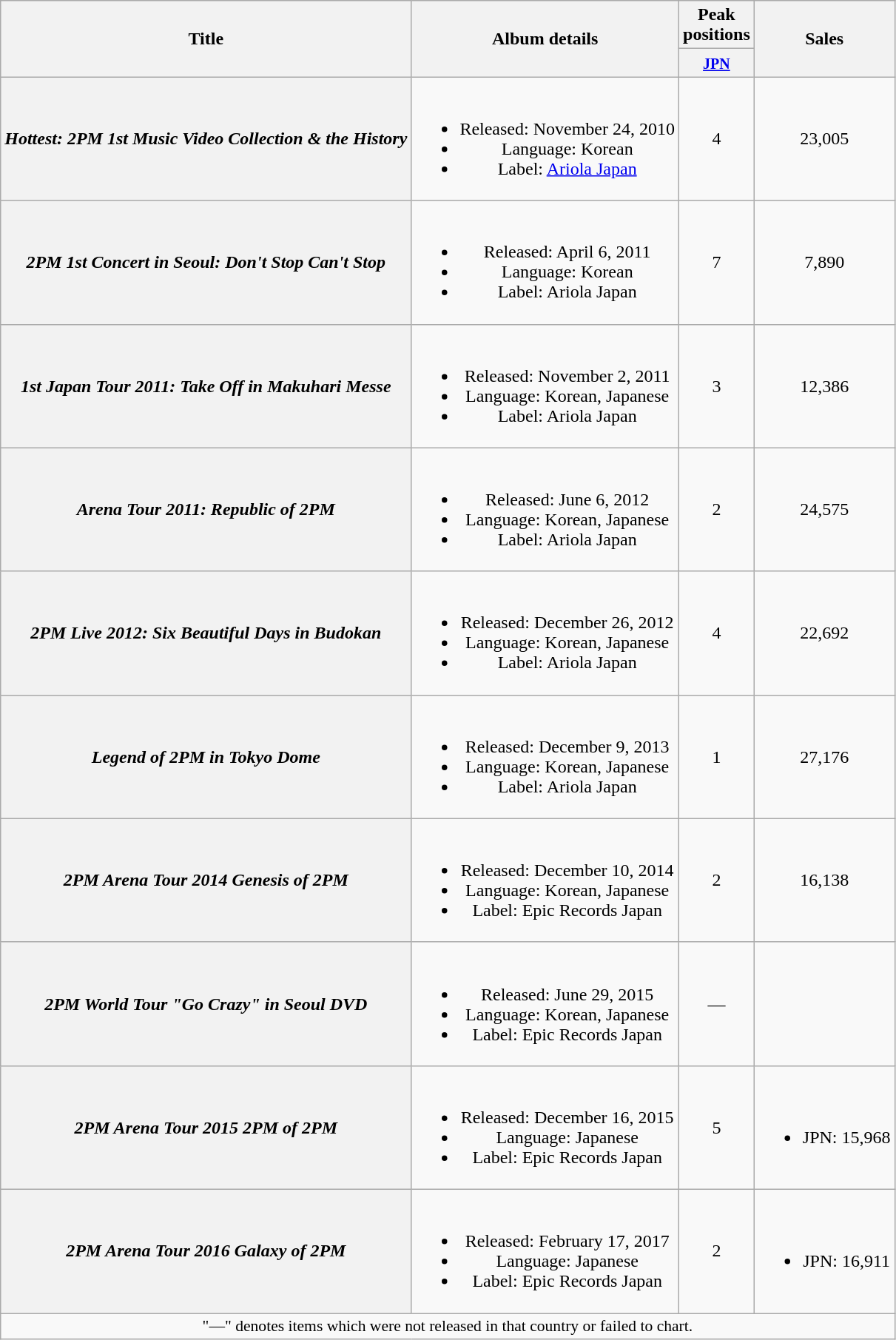<table class="wikitable plainrowheaders" style="text-align:center">
<tr>
<th rowspan="2">Title</th>
<th rowspan="2">Album details</th>
<th width="30">Peak positions</th>
<th rowspan="2">Sales</th>
</tr>
<tr>
<th><small><a href='#'>JPN</a></small><br></th>
</tr>
<tr>
<th scope="row"><em>Hottest: 2PM 1st Music Video Collection & the History</em></th>
<td><br><ul><li>Released: November 24, 2010</li><li>Language: Korean</li><li>Label: <a href='#'>Ariola Japan</a></li></ul></td>
<td>4</td>
<td>23,005</td>
</tr>
<tr>
<th scope="row"><em>2PM 1st Concert in Seoul: Don't Stop Can't Stop</em></th>
<td><br><ul><li>Released: April 6, 2011</li><li>Language: Korean</li><li>Label: Ariola Japan</li></ul></td>
<td>7</td>
<td>7,890</td>
</tr>
<tr>
<th scope="row"><em>1st Japan Tour 2011: Take Off in Makuhari Messe</em></th>
<td><br><ul><li>Released: November 2, 2011</li><li>Language: Korean, Japanese</li><li>Label: Ariola Japan</li></ul></td>
<td>3</td>
<td>12,386</td>
</tr>
<tr>
<th scope="row"><em>Arena Tour 2011: Republic of 2PM</em></th>
<td><br><ul><li>Released: June 6, 2012</li><li>Language: Korean, Japanese</li><li>Label: Ariola Japan</li></ul></td>
<td>2</td>
<td>24,575</td>
</tr>
<tr>
<th scope="row"><em>2PM Live 2012: Six Beautiful Days in Budokan</em></th>
<td><br><ul><li>Released: December 26, 2012</li><li>Language: Korean, Japanese</li><li>Label: Ariola Japan</li></ul></td>
<td>4</td>
<td>22,692</td>
</tr>
<tr>
<th scope="row"><em>Legend of 2PM in Tokyo Dome</em></th>
<td><br><ul><li>Released: December 9, 2013</li><li>Language: Korean, Japanese</li><li>Label: Ariola Japan</li></ul></td>
<td>1</td>
<td>27,176</td>
</tr>
<tr>
<th scope="row"><em>2PM Arena Tour 2014 Genesis of 2PM</em></th>
<td><br><ul><li>Released: December 10, 2014</li><li>Language: Korean, Japanese</li><li>Label: Epic Records Japan</li></ul></td>
<td>2</td>
<td>16,138</td>
</tr>
<tr>
<th scope="row"><em>2PM World Tour "Go Crazy" in Seoul DVD</em></th>
<td><br><ul><li>Released: June 29, 2015</li><li>Language: Korean, Japanese</li><li>Label: Epic Records Japan</li></ul></td>
<td>—</td>
<td></td>
</tr>
<tr>
<th scope="row"><em>2PM Arena Tour 2015 2PM of 2PM</em></th>
<td><br><ul><li>Released: December 16, 2015</li><li>Language: Japanese</li><li>Label: Epic Records Japan</li></ul></td>
<td>5</td>
<td><br><ul><li>JPN: 15,968</li></ul></td>
</tr>
<tr>
<th scope="row"><em>2PM Arena Tour 2016 Galaxy of 2PM</em></th>
<td><br><ul><li>Released: February 17, 2017</li><li>Language: Japanese</li><li>Label: Epic Records Japan</li></ul></td>
<td>2</td>
<td><br><ul><li>JPN: 16,911</li></ul></td>
</tr>
<tr>
<td colspan="4" style="font-size:90%">"—" denotes items which were not released in that country or failed to chart.</td>
</tr>
</table>
